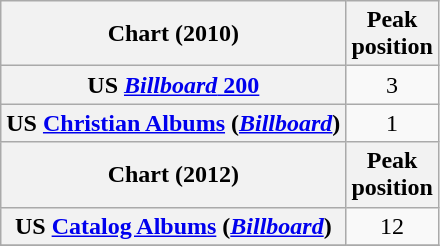<table class="wikitable sortable plainrowheaders">
<tr>
<th scope="col">Chart (2010)</th>
<th scope="col">Peak<br>position</th>
</tr>
<tr>
<th scope="row">US <a href='#'><em>Billboard</em> 200</a></th>
<td align="center">3</td>
</tr>
<tr>
<th scope="row">US <a href='#'>Christian Albums</a> (<em><a href='#'>Billboard</a></em>)</th>
<td align="center">1</td>
</tr>
<tr>
<th scope="col">Chart (2012)</th>
<th scope="col">Peak<br>position</th>
</tr>
<tr>
<th scope="row">US <a href='#'>Catalog Albums</a>  (<em><a href='#'>Billboard</a></em>)</th>
<td align="center">12</td>
</tr>
<tr>
</tr>
</table>
